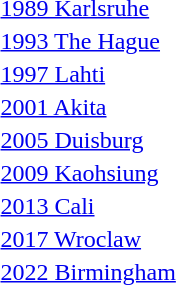<table>
<tr>
<td><a href='#'>1989 Karlsruhe</a></td>
<td></td>
<td></td>
<td></td>
</tr>
<tr>
<td><a href='#'>1993 The Hague</a></td>
<td></td>
<td></td>
<td></td>
</tr>
<tr>
<td><a href='#'>1997 Lahti</a></td>
<td></td>
<td></td>
<td></td>
</tr>
<tr>
<td><a href='#'>2001 Akita</a></td>
<td></td>
<td></td>
<td></td>
</tr>
<tr>
<td><a href='#'>2005 Duisburg</a></td>
<td></td>
<td></td>
<td></td>
</tr>
<tr>
<td><a href='#'>2009 Kaohsiung</a></td>
<td></td>
<td></td>
<td></td>
</tr>
<tr>
<td><a href='#'>2013 Cali</a></td>
<td></td>
<td></td>
<td></td>
</tr>
<tr>
<td><a href='#'>2017 Wroclaw</a></td>
<td></td>
<td></td>
<td></td>
</tr>
<tr>
<td><a href='#'>2022 Birmingham</a></td>
<td></td>
<td></td>
<td></td>
</tr>
</table>
